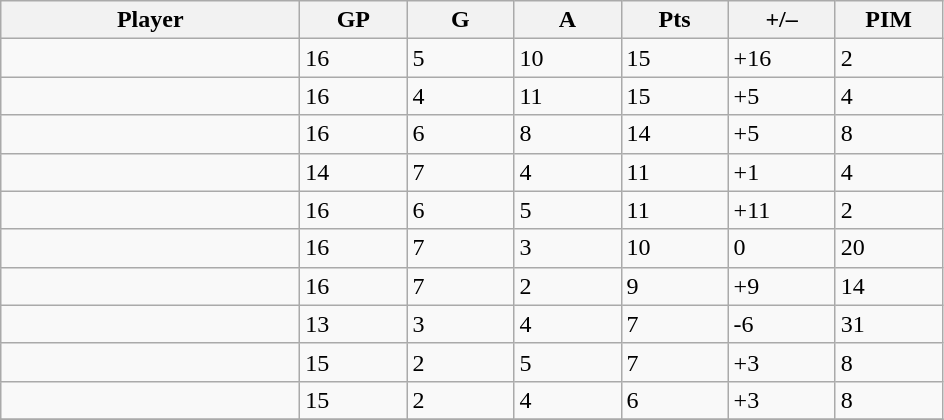<table class="wikitable sortable">
<tr>
<th style="width:12em">Player</th>
<th style="width:4em">GP</th>
<th style="width:4em">G</th>
<th style="width:4em">A</th>
<th style="width:4em">Pts</th>
<th style="width:4em">+/–</th>
<th style="width:4em">PIM</th>
</tr>
<tr>
<td> </td>
<td>16</td>
<td>5</td>
<td>10</td>
<td>15</td>
<td>+16</td>
<td>2</td>
</tr>
<tr>
<td> </td>
<td>16</td>
<td>4</td>
<td>11</td>
<td>15</td>
<td>+5</td>
<td>4</td>
</tr>
<tr>
<td> </td>
<td>16</td>
<td>6</td>
<td>8</td>
<td>14</td>
<td>+5</td>
<td>8</td>
</tr>
<tr>
<td> </td>
<td>14</td>
<td>7</td>
<td>4</td>
<td>11</td>
<td>+1</td>
<td>4</td>
</tr>
<tr>
<td> </td>
<td>16</td>
<td>6</td>
<td>5</td>
<td>11</td>
<td>+11</td>
<td>2</td>
</tr>
<tr>
<td> </td>
<td>16</td>
<td>7</td>
<td>3</td>
<td>10</td>
<td>0</td>
<td>20</td>
</tr>
<tr>
<td> </td>
<td>16</td>
<td>7</td>
<td>2</td>
<td>9</td>
<td>+9</td>
<td>14</td>
</tr>
<tr>
<td> </td>
<td>13</td>
<td>3</td>
<td>4</td>
<td>7</td>
<td>-6</td>
<td>31</td>
</tr>
<tr>
<td> </td>
<td>15</td>
<td>2</td>
<td>5</td>
<td>7</td>
<td>+3</td>
<td>8</td>
</tr>
<tr>
<td> </td>
<td>15</td>
<td>2</td>
<td>4</td>
<td>6</td>
<td>+3</td>
<td>8</td>
</tr>
<tr>
</tr>
</table>
